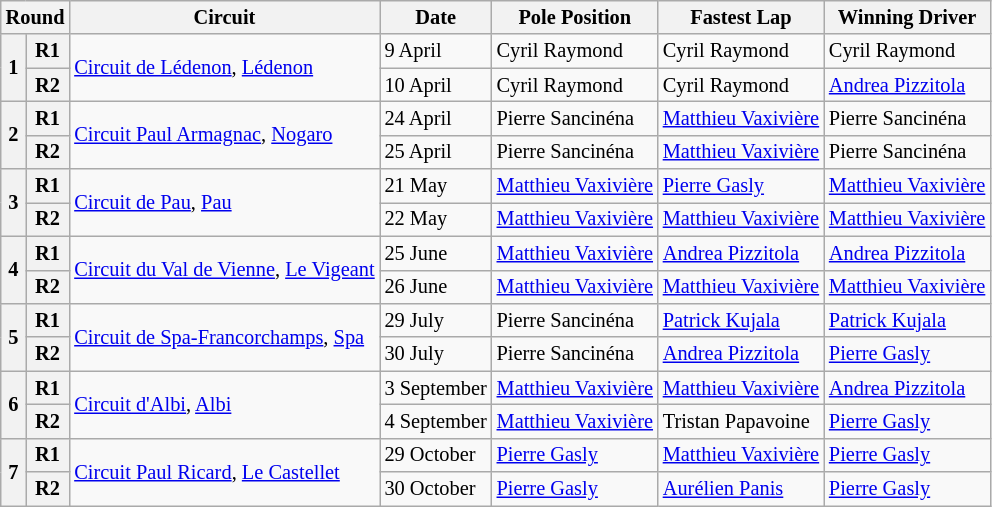<table class="wikitable" style="font-size:85%">
<tr>
<th colspan=2>Round</th>
<th>Circuit</th>
<th>Date</th>
<th>Pole Position</th>
<th>Fastest Lap</th>
<th>Winning Driver</th>
</tr>
<tr>
<th rowspan=2>1</th>
<th>R1</th>
<td rowspan=2> <a href='#'>Circuit de Lédenon</a>, <a href='#'>Lédenon</a></td>
<td>9 April</td>
<td> Cyril Raymond</td>
<td> Cyril Raymond</td>
<td> Cyril Raymond</td>
</tr>
<tr>
<th>R2</th>
<td>10 April</td>
<td> Cyril Raymond</td>
<td> Cyril Raymond</td>
<td> <a href='#'>Andrea Pizzitola</a></td>
</tr>
<tr>
<th rowspan=2>2</th>
<th>R1</th>
<td rowspan=2> <a href='#'>Circuit Paul Armagnac</a>, <a href='#'>Nogaro</a></td>
<td>24 April</td>
<td> Pierre Sancinéna</td>
<td> <a href='#'>Matthieu Vaxivière</a></td>
<td> Pierre Sancinéna</td>
</tr>
<tr>
<th>R2</th>
<td>25 April</td>
<td> Pierre Sancinéna</td>
<td> <a href='#'>Matthieu Vaxivière</a></td>
<td> Pierre Sancinéna</td>
</tr>
<tr>
<th rowspan=2>3</th>
<th>R1</th>
<td rowspan=2> <a href='#'>Circuit de Pau</a>, <a href='#'>Pau</a></td>
<td>21 May</td>
<td> <a href='#'>Matthieu Vaxivière</a></td>
<td> <a href='#'>Pierre Gasly</a></td>
<td> <a href='#'>Matthieu Vaxivière</a></td>
</tr>
<tr>
<th>R2</th>
<td>22 May</td>
<td> <a href='#'>Matthieu Vaxivière</a></td>
<td> <a href='#'>Matthieu Vaxivière</a></td>
<td> <a href='#'>Matthieu Vaxivière</a></td>
</tr>
<tr>
<th rowspan=2>4</th>
<th>R1</th>
<td rowspan=2 nowrap> <a href='#'>Circuit du Val de Vienne</a>, <a href='#'>Le Vigeant</a></td>
<td>25 June</td>
<td> <a href='#'>Matthieu Vaxivière</a></td>
<td> <a href='#'>Andrea Pizzitola</a></td>
<td> <a href='#'>Andrea Pizzitola</a></td>
</tr>
<tr>
<th>R2</th>
<td>26 June</td>
<td nowrap> <a href='#'>Matthieu Vaxivière</a></td>
<td nowrap> <a href='#'>Matthieu Vaxivière</a></td>
<td nowrap> <a href='#'>Matthieu Vaxivière</a></td>
</tr>
<tr>
<th rowspan=2>5</th>
<th>R1</th>
<td rowspan=2> <a href='#'>Circuit de Spa-Francorchamps</a>, <a href='#'>Spa</a></td>
<td>29 July</td>
<td> Pierre Sancinéna</td>
<td> <a href='#'>Patrick Kujala</a></td>
<td> <a href='#'>Patrick Kujala</a></td>
</tr>
<tr>
<th>R2</th>
<td>30 July</td>
<td> Pierre Sancinéna</td>
<td> <a href='#'>Andrea Pizzitola</a></td>
<td> <a href='#'>Pierre Gasly</a></td>
</tr>
<tr>
<th rowspan=2>6</th>
<th>R1</th>
<td rowspan=2> <a href='#'>Circuit d'Albi</a>, <a href='#'>Albi</a></td>
<td nowrap>3 September</td>
<td> <a href='#'>Matthieu Vaxivière</a></td>
<td> <a href='#'>Matthieu Vaxivière</a></td>
<td> <a href='#'>Andrea Pizzitola</a></td>
</tr>
<tr>
<th>R2</th>
<td>4 September</td>
<td> <a href='#'>Matthieu Vaxivière</a></td>
<td> Tristan Papavoine</td>
<td> <a href='#'>Pierre Gasly</a></td>
</tr>
<tr>
<th rowspan=2>7</th>
<th>R1</th>
<td rowspan=2> <a href='#'>Circuit Paul Ricard</a>, <a href='#'>Le Castellet</a></td>
<td>29 October</td>
<td> <a href='#'>Pierre Gasly</a></td>
<td> <a href='#'>Matthieu Vaxivière</a></td>
<td> <a href='#'>Pierre Gasly</a></td>
</tr>
<tr>
<th>R2</th>
<td>30 October</td>
<td> <a href='#'>Pierre Gasly</a></td>
<td> <a href='#'>Aurélien Panis</a></td>
<td> <a href='#'>Pierre Gasly</a></td>
</tr>
</table>
